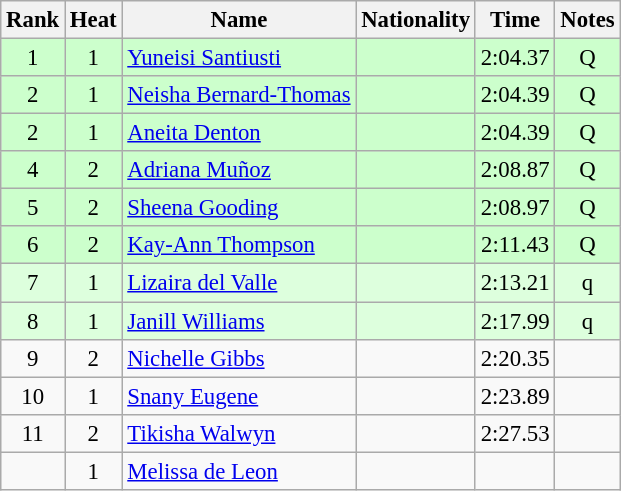<table class="wikitable sortable" style="text-align:center; font-size:95%">
<tr>
<th>Rank</th>
<th>Heat</th>
<th>Name</th>
<th>Nationality</th>
<th>Time</th>
<th>Notes</th>
</tr>
<tr bgcolor=ccffcc>
<td>1</td>
<td>1</td>
<td align=left><a href='#'>Yuneisi Santiusti</a></td>
<td align=left></td>
<td>2:04.37</td>
<td>Q</td>
</tr>
<tr bgcolor=ccffcc>
<td>2</td>
<td>1</td>
<td align=left><a href='#'>Neisha Bernard-Thomas</a></td>
<td align=left></td>
<td>2:04.39</td>
<td>Q</td>
</tr>
<tr bgcolor=ccffcc>
<td>2</td>
<td>1</td>
<td align=left><a href='#'>Aneita Denton</a></td>
<td align=left></td>
<td>2:04.39</td>
<td>Q</td>
</tr>
<tr bgcolor=ccffcc>
<td>4</td>
<td>2</td>
<td align=left><a href='#'>Adriana Muñoz</a></td>
<td align=left></td>
<td>2:08.87</td>
<td>Q</td>
</tr>
<tr bgcolor=ccffcc>
<td>5</td>
<td>2</td>
<td align=left><a href='#'>Sheena Gooding</a></td>
<td align=left></td>
<td>2:08.97</td>
<td>Q</td>
</tr>
<tr bgcolor=ccffcc>
<td>6</td>
<td>2</td>
<td align=left><a href='#'>Kay-Ann Thompson</a></td>
<td align=left></td>
<td>2:11.43</td>
<td>Q</td>
</tr>
<tr bgcolor=ddffdd>
<td>7</td>
<td>1</td>
<td align=left><a href='#'>Lizaira del Valle</a></td>
<td align=left></td>
<td>2:13.21</td>
<td>q</td>
</tr>
<tr bgcolor=ddffdd>
<td>8</td>
<td>1</td>
<td align=left><a href='#'>Janill Williams</a></td>
<td align=left></td>
<td>2:17.99</td>
<td>q</td>
</tr>
<tr>
<td>9</td>
<td>2</td>
<td align=left><a href='#'>Nichelle Gibbs</a></td>
<td align=left></td>
<td>2:20.35</td>
<td></td>
</tr>
<tr>
<td>10</td>
<td>1</td>
<td align=left><a href='#'>Snany Eugene</a></td>
<td align=left></td>
<td>2:23.89</td>
<td></td>
</tr>
<tr>
<td>11</td>
<td>2</td>
<td align=left><a href='#'>Tikisha Walwyn</a></td>
<td align=left></td>
<td>2:27.53</td>
<td></td>
</tr>
<tr>
<td></td>
<td>1</td>
<td align=left><a href='#'>Melissa de Leon</a></td>
<td align=left></td>
<td></td>
<td></td>
</tr>
</table>
